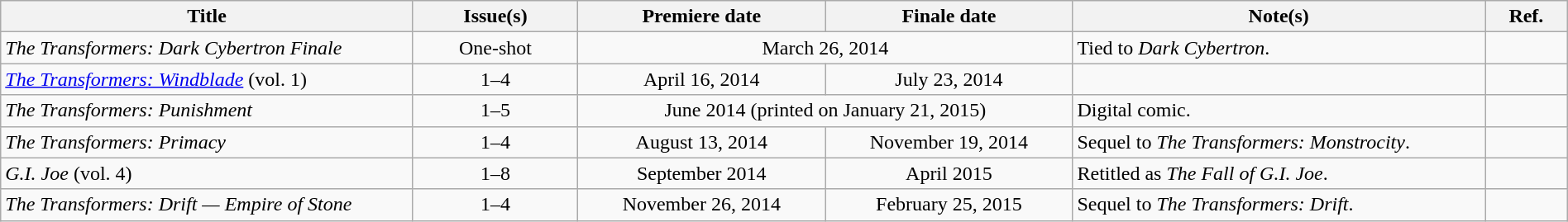<table class="wikitable" width="100%">
<tr>
<th scope="col" width="25%">Title</th>
<th scope="col" width="10%">Issue(s)</th>
<th scope="col" width="15%">Premiere date</th>
<th scope="col" width="15%">Finale date</th>
<th scope="col" width="25%">Note(s)</th>
<th scope="col" width="5%">Ref.</th>
</tr>
<tr>
<td><em>The Transformers: Dark Cybertron Finale</em></td>
<td style="text-align: center;">One-shot</td>
<td style="text-align: center;" colspan="2">March 26, 2014</td>
<td>Tied to <em>Dark Cybertron</em>.</td>
<td></td>
</tr>
<tr>
<td><em><a href='#'>The Transformers: Windblade</a></em> (vol. 1)</td>
<td style="text-align: center;">1–4</td>
<td style="text-align: center;">April 16, 2014</td>
<td style="text-align: center;">July 23, 2014</td>
<td></td>
<td></td>
</tr>
<tr>
<td><em>The Transformers: Punishment</em></td>
<td style="text-align: center;">1–5</td>
<td style="text-align: center;" colspan="2">June 2014 (printed on January 21, 2015)</td>
<td>Digital comic.</td>
<td></td>
</tr>
<tr>
<td><em>The Transformers: Primacy</em></td>
<td style="text-align: center;">1–4</td>
<td style="text-align: center;">August 13, 2014</td>
<td style="text-align: center;">November 19, 2014</td>
<td>Sequel to <em>The Transformers: Monstrocity</em>.</td>
<td></td>
</tr>
<tr>
<td><em>G.I. Joe</em> (vol. 4)</td>
<td style="text-align: center;">1–8</td>
<td style="text-align: center;">September 2014</td>
<td style="text-align: center;">April 2015</td>
<td>Retitled as <em>The Fall of G.I. Joe</em>.</td>
<td></td>
</tr>
<tr>
<td><em>The Transformers: Drift  — Empire of Stone</em></td>
<td style="text-align: center;">1–4</td>
<td style="text-align: center;">November 26, 2014</td>
<td style="text-align: center;">February 25, 2015</td>
<td>Sequel to <em>The Transformers: Drift</em>.</td>
<td></td>
</tr>
</table>
